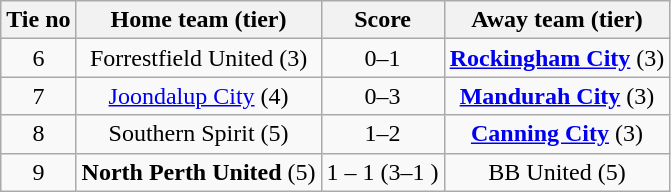<table class="wikitable" style="text-align:center">
<tr>
<th>Tie no</th>
<th>Home team (tier)</th>
<th>Score</th>
<th>Away team (tier)</th>
</tr>
<tr>
<td>6</td>
<td>Forrestfield United (3)</td>
<td>0–1</td>
<td><strong><a href='#'>Rockingham City</a></strong> (3)</td>
</tr>
<tr>
<td>7</td>
<td><a href='#'>Joondalup City</a> (4)</td>
<td>0–3</td>
<td><strong><a href='#'>Mandurah City</a></strong> (3)</td>
</tr>
<tr>
<td>8</td>
<td>Southern Spirit (5)</td>
<td>1–2</td>
<td><strong><a href='#'>Canning City</a></strong> (3)</td>
</tr>
<tr>
<td>9</td>
<td><strong>North Perth United</strong> (5)</td>
<td>1 – 1 (3–1 )</td>
<td>BB United (5)</td>
</tr>
</table>
